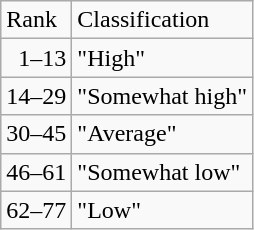<table class="wikitable" ---valign=top>
<tr>
<td>Rank</td>
<td>Classification</td>
</tr>
<tr>
<td>  1–13</td>
<td>"High"</td>
</tr>
<tr>
<td>14–29</td>
<td>"Somewhat high"</td>
</tr>
<tr>
<td>30–45</td>
<td>"Average"</td>
</tr>
<tr>
<td>46–61</td>
<td>"Somewhat low"</td>
</tr>
<tr>
<td>62–77</td>
<td>"Low"</td>
</tr>
</table>
